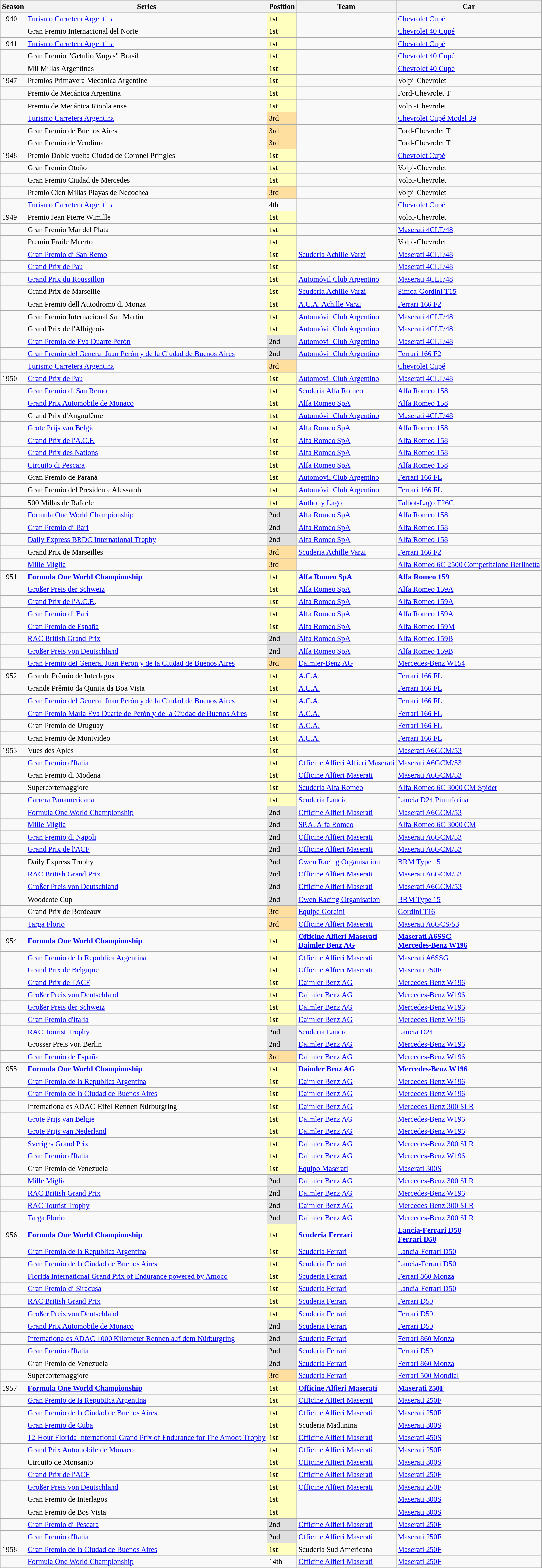<table class="wikitable" style="font-size: 95%;">
<tr>
<th>Season</th>
<th>Series</th>
<th>Position</th>
<th>Team</th>
<th>Car</th>
</tr>
<tr>
<td>1940</td>
<td><a href='#'>Turismo Carretera Argentina</a></td>
<td style="background:#ffffbf;"><strong>1st</strong></td>
<td></td>
<td><a href='#'>Chevrolet Cupé</a></td>
</tr>
<tr>
<td></td>
<td>Gran Premio Internacional del Norte</td>
<td style="background:#ffffbf;"><strong>1st</strong></td>
<td></td>
<td><a href='#'>Chevrolet 40 Cupé</a></td>
</tr>
<tr>
<td>1941</td>
<td><a href='#'>Turismo Carretera Argentina</a></td>
<td style="background:#ffffbf;"><strong>1st</strong></td>
<td></td>
<td><a href='#'>Chevrolet Cupé</a></td>
</tr>
<tr>
<td></td>
<td>Gran Premio "Getulio Vargas" Brasil</td>
<td style="background:#ffffbf;"><strong>1st</strong></td>
<td></td>
<td><a href='#'>Chevrolet 40 Cupé</a></td>
</tr>
<tr>
<td></td>
<td>Mil Millas Argentinas</td>
<td style="background:#ffffbf;"><strong>1st</strong></td>
<td></td>
<td><a href='#'>Chevrolet 40 Cupé</a></td>
</tr>
<tr>
<td>1947</td>
<td>Premios Primavera Mecánica Argentine</td>
<td style="background:#ffffbf;"><strong>1st</strong></td>
<td></td>
<td>Volpi-Chevrolet</td>
</tr>
<tr>
<td></td>
<td>Premio de Mecánica Argentina</td>
<td style="background:#ffffbf;"><strong>1st</strong></td>
<td></td>
<td>Ford-Chevrolet T</td>
</tr>
<tr>
<td></td>
<td>Premio de Mecánica Rioplatense</td>
<td style="background:#ffffbf;"><strong>1st</strong></td>
<td></td>
<td>Volpi-Chevrolet</td>
</tr>
<tr>
<td></td>
<td><a href='#'>Turismo Carretera Argentina</a></td>
<td style="background:#ffdf9f;">3rd</td>
<td></td>
<td><a href='#'>Chevrolet Cupé Model 39</a></td>
</tr>
<tr>
<td></td>
<td>Gran Premio de Buenos Aires</td>
<td style="background:#ffdf9f;">3rd</td>
<td></td>
<td>Ford-Chevrolet T</td>
</tr>
<tr>
<td></td>
<td>Gran Premio de Vendima</td>
<td style="background:#ffdf9f;">3rd</td>
<td></td>
<td>Ford-Chevrolet T</td>
</tr>
<tr>
<td>1948</td>
<td>Premio Doble vuelta Ciudad de Coronel Pringles</td>
<td style="background:#ffffbf;"><strong>1st</strong></td>
<td></td>
<td><a href='#'>Chevrolet Cupé</a></td>
</tr>
<tr>
<td></td>
<td>Gran Premio Otoño</td>
<td style="background:#ffffbf;"><strong>1st</strong></td>
<td></td>
<td>Volpi-Chevrolet</td>
</tr>
<tr>
<td></td>
<td>Gran Premio Ciudad de Mercedes</td>
<td style="background:#ffffbf;"><strong>1st</strong></td>
<td></td>
<td>Volpi-Chevrolet</td>
</tr>
<tr>
<td></td>
<td>Premio Cien Millas Playas de Necochea</td>
<td style="background:#ffdf9f;">3rd</td>
<td></td>
<td>Volpi-Chevrolet</td>
</tr>
<tr>
<td></td>
<td><a href='#'>Turismo Carretera Argentina</a></td>
<td>4th</td>
<td></td>
<td><a href='#'>Chevrolet Cupé</a></td>
</tr>
<tr>
<td>1949</td>
<td>Premio Jean Pierre Wimille</td>
<td style="background:#ffffbf;"><strong>1st</strong></td>
<td></td>
<td>Volpi-Chevrolet</td>
</tr>
<tr>
<td></td>
<td>Gran Premio Mar del Plata</td>
<td style="background:#ffffbf;"><strong>1st</strong></td>
<td></td>
<td><a href='#'>Maserati 4CLT/48</a></td>
</tr>
<tr>
<td></td>
<td>Premio Fraile Muerto</td>
<td style="background:#ffffbf;"><strong>1st</strong></td>
<td></td>
<td>Volpi-Chevrolet</td>
</tr>
<tr>
<td></td>
<td><a href='#'>Gran Premio di San Remo</a></td>
<td style="background:#ffffbf;"><strong>1st</strong></td>
<td><a href='#'>Scuderia Achille Varzi</a></td>
<td><a href='#'>Maserati 4CLT/48</a></td>
</tr>
<tr>
<td></td>
<td><a href='#'>Grand Prix de Pau</a></td>
<td style="background:#ffffbf;"><strong>1st</strong></td>
<td></td>
<td><a href='#'>Maserati 4CLT/48</a></td>
</tr>
<tr>
<td></td>
<td><a href='#'>Grand Prix du Roussillon</a></td>
<td style="background:#ffffbf;"><strong>1st</strong></td>
<td><a href='#'>Automóvil Club Argentino</a></td>
<td><a href='#'>Maserati 4CLT/48</a></td>
</tr>
<tr>
<td></td>
<td>Grand Prix de Marseille</td>
<td style="background:#ffffbf;"><strong>1st</strong></td>
<td><a href='#'>Scuderia Achille Varzi</a></td>
<td><a href='#'>Simca-Gordini T15</a></td>
</tr>
<tr>
<td></td>
<td>Gran Premio dell'Autodromo di Monza</td>
<td style="background:#ffffbf;"><strong>1st</strong></td>
<td><a href='#'>A.C.A. Achille Varzi</a></td>
<td><a href='#'>Ferrari 166 F2</a></td>
</tr>
<tr>
<td></td>
<td>Gran Premio Internacional San Martín</td>
<td style="background:#ffffbf;"><strong>1st</strong></td>
<td><a href='#'>Automóvil Club Argentino</a></td>
<td><a href='#'>Maserati 4CLT/48</a></td>
</tr>
<tr>
<td></td>
<td>Grand Prix de l'Albigeois</td>
<td style="background:#ffffbf;"><strong>1st</strong></td>
<td><a href='#'>Automóvil Club Argentino</a></td>
<td><a href='#'>Maserati 4CLT/48</a></td>
</tr>
<tr>
<td></td>
<td><a href='#'>Gran Premio de Eva Duarte Perón</a></td>
<td style="background:#dfdfdf;">2nd</td>
<td><a href='#'>Automóvil Club Argentino</a></td>
<td><a href='#'>Maserati 4CLT/48</a></td>
</tr>
<tr>
<td></td>
<td><a href='#'>Gran Premio del General Juan Perón y de la Ciudad de Buenos Aires</a></td>
<td style="background:#dfdfdf;">2nd</td>
<td><a href='#'>Automóvil Club Argentino</a></td>
<td><a href='#'>Ferrari 166 F2</a></td>
</tr>
<tr>
<td></td>
<td><a href='#'>Turismo Carretera Argentina</a></td>
<td style="background:#ffdf9f;">3rd</td>
<td></td>
<td><a href='#'>Chevrolet Cupé</a></td>
</tr>
<tr>
<td>1950</td>
<td><a href='#'>Grand Prix de Pau</a></td>
<td style="background:#ffffbf;"><strong>1st</strong></td>
<td><a href='#'>Automóvil Club Argentino</a></td>
<td><a href='#'>Maserati 4CLT/48</a></td>
</tr>
<tr>
<td></td>
<td><a href='#'>Gran Premio di San Remo</a></td>
<td style="background:#ffffbf;"><strong>1st</strong></td>
<td><a href='#'>Scuderia Alfa Romeo</a></td>
<td><a href='#'>Alfa Romeo 158</a></td>
</tr>
<tr>
<td></td>
<td><a href='#'>Grand Prix Automobile de Monaco</a></td>
<td style="background:#ffffbf;"><strong>1st</strong></td>
<td><a href='#'>Alfa Romeo SpA</a></td>
<td><a href='#'>Alfa Romeo 158</a></td>
</tr>
<tr>
<td></td>
<td>Grand Prix d'Angoulême</td>
<td style="background:#ffffbf;"><strong>1st</strong></td>
<td><a href='#'>Automóvil Club Argentino</a></td>
<td><a href='#'>Maserati 4CLT/48</a></td>
</tr>
<tr>
<td></td>
<td><a href='#'>Grote Prijs van Belgie</a></td>
<td style="background:#ffffbf;"><strong>1st</strong></td>
<td><a href='#'>Alfa Romeo SpA</a></td>
<td><a href='#'>Alfa Romeo 158</a></td>
</tr>
<tr>
<td></td>
<td><a href='#'>Grand Prix de l'A.C.F.</a></td>
<td style="background:#ffffbf;"><strong>1st</strong></td>
<td><a href='#'>Alfa Romeo SpA</a></td>
<td><a href='#'>Alfa Romeo 158</a></td>
</tr>
<tr>
<td></td>
<td><a href='#'>Grand Prix des Nations</a></td>
<td style="background:#ffffbf;"><strong>1st</strong></td>
<td><a href='#'>Alfa Romeo SpA</a></td>
<td><a href='#'>Alfa Romeo 158</a></td>
</tr>
<tr>
<td></td>
<td><a href='#'>Circuito di Pescara</a></td>
<td style="background:#ffffbf;"><strong>1st</strong></td>
<td><a href='#'>Alfa Romeo SpA</a></td>
<td><a href='#'>Alfa Romeo 158</a></td>
</tr>
<tr>
<td></td>
<td>Gran Premio de Paraná</td>
<td style="background:#ffffbf;"><strong>1st</strong></td>
<td><a href='#'>Automóvil Club Argentino</a></td>
<td><a href='#'>Ferrari 166 FL</a></td>
</tr>
<tr>
<td></td>
<td>Gran Premio del Presidente Alessandri</td>
<td style="background:#ffffbf;"><strong>1st</strong></td>
<td><a href='#'>Automóvil Club Argentino</a></td>
<td><a href='#'>Ferrari 166 FL</a></td>
</tr>
<tr>
<td></td>
<td>500 Millas de Rafaele</td>
<td style="background:#ffffbf;"><strong>1st</strong></td>
<td><a href='#'>Anthony Lago</a></td>
<td><a href='#'>Talbot-Lago T26C</a></td>
</tr>
<tr>
<td></td>
<td><a href='#'>Formula One World Championship</a></td>
<td style="background:#dfdfdf;">2nd</td>
<td><a href='#'>Alfa Romeo SpA</a></td>
<td><a href='#'>Alfa Romeo 158</a></td>
</tr>
<tr>
<td></td>
<td><a href='#'>Gran Premio di Bari</a></td>
<td style="background:#dfdfdf;">2nd</td>
<td><a href='#'>Alfa Romeo SpA</a></td>
<td><a href='#'>Alfa Romeo 158</a></td>
</tr>
<tr>
<td></td>
<td><a href='#'>Daily Express BRDC International Trophy</a></td>
<td style="background:#dfdfdf;">2nd</td>
<td><a href='#'>Alfa Romeo SpA</a></td>
<td><a href='#'>Alfa Romeo 158</a></td>
</tr>
<tr>
<td></td>
<td>Grand Prix de Marseilles</td>
<td style="background:#ffdf9f;">3rd</td>
<td><a href='#'>Scuderia Achille Varzi</a></td>
<td><a href='#'>Ferrari 166 F2</a></td>
</tr>
<tr>
<td></td>
<td><a href='#'>Mille Miglia</a></td>
<td style="background:#ffdf9f;">3rd</td>
<td></td>
<td><a href='#'>Alfa Romeo 6C 2500 Competitzione Berlinetta</a></td>
</tr>
<tr>
<td>1951</td>
<td><strong><a href='#'>Formula One World Championship</a></strong></td>
<td style="background:#ffffbf;"><strong>1st</strong></td>
<td><strong> <a href='#'>Alfa Romeo SpA</a> </strong></td>
<td><strong> <a href='#'>Alfa Romeo 159</a> </strong></td>
</tr>
<tr>
<td></td>
<td><a href='#'>Großer Preis der Schweiz</a></td>
<td style="background:#ffffbf;"><strong>1st</strong></td>
<td><a href='#'>Alfa Romeo SpA</a></td>
<td><a href='#'>Alfa Romeo 159A</a></td>
</tr>
<tr>
<td></td>
<td><a href='#'>Grand Prix de l'A.C.F.</a>,</td>
<td style="background:#ffffbf;"><strong>1st</strong></td>
<td><a href='#'>Alfa Romeo SpA</a></td>
<td><a href='#'>Alfa Romeo 159A</a></td>
</tr>
<tr>
<td></td>
<td><a href='#'>Gran Premio di Bari</a></td>
<td style="background:#ffffbf;"><strong>1st</strong></td>
<td><a href='#'>Alfa Romeo SpA</a></td>
<td><a href='#'>Alfa Romeo 159A</a></td>
</tr>
<tr>
<td></td>
<td><a href='#'>Gran Premio de España</a></td>
<td style="background:#ffffbf;"><strong>1st</strong></td>
<td><a href='#'>Alfa Romeo SpA</a></td>
<td><a href='#'>Alfa Romeo 159M</a></td>
</tr>
<tr>
<td></td>
<td><a href='#'>RAC British Grand Prix</a></td>
<td style="background:#dfdfdf;">2nd</td>
<td><a href='#'>Alfa Romeo SpA</a></td>
<td><a href='#'>Alfa Romeo 159B</a></td>
</tr>
<tr>
<td></td>
<td><a href='#'>Großer Preis von Deutschland</a></td>
<td style="background:#dfdfdf;">2nd</td>
<td><a href='#'>Alfa Romeo SpA</a></td>
<td><a href='#'>Alfa Romeo 159B</a></td>
</tr>
<tr>
<td></td>
<td><a href='#'>Gran Premio del General Juan Perón y de la Ciudad de Buenos Aires</a></td>
<td style="background:#ffdf9f;">3rd</td>
<td><a href='#'>Daimler-Benz AG</a></td>
<td><a href='#'>Mercedes-Benz W154</a></td>
</tr>
<tr>
<td>1952</td>
<td>Grande Prêmio de Interlagos</td>
<td style="background:#ffffbf;"><strong>1st</strong></td>
<td><a href='#'>A.C.A.</a></td>
<td><a href='#'>Ferrari 166 FL</a></td>
</tr>
<tr>
<td></td>
<td>Grande Prêmio da Qunita da Boa Vista</td>
<td style="background:#ffffbf;"><strong>1st</strong></td>
<td><a href='#'>A.C.A.</a></td>
<td><a href='#'>Ferrari 166 FL</a></td>
</tr>
<tr>
<td></td>
<td><a href='#'>Gran Premio del General Juan Perón y de la Ciudad de Buenos Aires</a></td>
<td style="background:#ffffbf;"><strong>1st</strong></td>
<td><a href='#'>A.C.A.</a></td>
<td><a href='#'>Ferrari 166 FL</a></td>
</tr>
<tr>
<td></td>
<td><a href='#'>Gran Premio Maria Eva Duarte de Perón y de la Ciudad de Buenos Aires</a></td>
<td style="background:#ffffbf;"><strong>1st</strong></td>
<td><a href='#'>A.C.A.</a></td>
<td><a href='#'>Ferrari 166 FL</a></td>
</tr>
<tr>
<td></td>
<td>Gran Premio de Uruguay</td>
<td style="background:#ffffbf;"><strong>1st</strong></td>
<td><a href='#'>A.C.A.</a></td>
<td><a href='#'>Ferrari 166 FL</a></td>
</tr>
<tr>
<td></td>
<td>Gran Premio de Montvideo</td>
<td style="background:#ffffbf;"><strong>1st</strong></td>
<td><a href='#'>A.C.A.</a></td>
<td><a href='#'>Ferrari 166 FL</a></td>
</tr>
<tr>
<td>1953</td>
<td>Vues des Aples</td>
<td style="background:#ffffbf;"><strong>1st</strong></td>
<td></td>
<td><a href='#'>Maserati A6GCM/53</a></td>
</tr>
<tr>
<td></td>
<td><a href='#'>Gran Premio d'Italia</a></td>
<td style="background:#ffffbf;"><strong>1st</strong></td>
<td><a href='#'>Officine Alfieri Alfieri Maserati</a></td>
<td><a href='#'>Maserati A6GCM/53</a></td>
</tr>
<tr>
<td></td>
<td>Gran Premio di Modena</td>
<td style="background:#ffffbf;"><strong>1st</strong></td>
<td><a href='#'>Officine Alfieri Maserati</a></td>
<td><a href='#'>Maserati A6GCM/53</a></td>
</tr>
<tr>
<td></td>
<td>Supercortemaggiore</td>
<td style="background:#ffffbf;"><strong>1st</strong></td>
<td><a href='#'>Scuderia Alfa Romeo</a></td>
<td><a href='#'>Alfa Romeo 6C 3000 CM Spider</a></td>
</tr>
<tr>
<td></td>
<td><a href='#'>Carrera Panamericana</a></td>
<td style="background:#ffffbf;"><strong>1st</strong></td>
<td><a href='#'>Scuderia Lancia</a></td>
<td><a href='#'>Lancia D24 Pininfarina</a></td>
</tr>
<tr>
<td></td>
<td><a href='#'>Formula One World Championship</a></td>
<td style="background:#dfdfdf;">2nd</td>
<td><a href='#'>Officine Alfieri Maserati</a></td>
<td><a href='#'>Maserati A6GCM/53</a></td>
</tr>
<tr>
<td></td>
<td><a href='#'>Mille Miglia</a></td>
<td style="background:#dfdfdf;">2nd</td>
<td><a href='#'>SP.A. Alfa Romeo</a></td>
<td><a href='#'>Alfa Romeo 6C 3000 CM</a></td>
</tr>
<tr>
<td></td>
<td><a href='#'>Gran Premio di Napoli</a></td>
<td style="background:#dfdfdf;">2nd</td>
<td><a href='#'>Officine Alfieri Maserati</a></td>
<td><a href='#'>Maserati A6GCM/53</a></td>
</tr>
<tr>
<td></td>
<td><a href='#'>Grand Prix de l'ACF</a></td>
<td style="background:#dfdfdf;">2nd</td>
<td><a href='#'>Officine Alfieri Maserati</a></td>
<td><a href='#'>Maserati A6GCM/53</a></td>
</tr>
<tr>
<td></td>
<td>Daily Express Trophy</td>
<td style="background:#dfdfdf;">2nd</td>
<td><a href='#'>Owen Racing Organisation</a></td>
<td><a href='#'>BRM Type 15</a></td>
</tr>
<tr>
<td></td>
<td><a href='#'>RAC British Grand Prix</a></td>
<td style="background:#dfdfdf;">2nd</td>
<td><a href='#'>Officine Alfieri Maserati</a></td>
<td><a href='#'>Maserati A6GCM/53</a></td>
</tr>
<tr>
<td></td>
<td><a href='#'>Großer Preis von Deutschland</a></td>
<td style="background:#dfdfdf;">2nd</td>
<td><a href='#'>Officine Alfieri Maserati</a></td>
<td><a href='#'>Maserati A6GCM/53</a></td>
</tr>
<tr>
<td></td>
<td>Woodcote Cup</td>
<td style="background:#dfdfdf;">2nd</td>
<td><a href='#'>Owen Racing Organisation</a></td>
<td><a href='#'>BRM Type 15</a></td>
</tr>
<tr>
<td></td>
<td>Grand Prix de Bordeaux</td>
<td style="background:#ffdf9f;">3rd</td>
<td><a href='#'>Equipe Gordini</a></td>
<td><a href='#'>Gordini T16</a></td>
</tr>
<tr>
<td></td>
<td><a href='#'>Targa Florio</a></td>
<td style="background:#ffdf9f;">3rd</td>
<td><a href='#'>Officine Alfieri Maserati</a></td>
<td><a href='#'>Maserati A6GCS/53</a></td>
</tr>
<tr>
<td>1954</td>
<td><strong><a href='#'>Formula One World Championship</a></strong></td>
<td style="background:#ffffbf;"><strong>1st</strong></td>
<td><strong><a href='#'>Officine Alfieri Maserati</a><br><a href='#'>Daimler Benz AG</a></strong></td>
<td><strong><a href='#'>Maserati A6SSG</a><br><a href='#'>Mercedes-Benz W196</a></strong></td>
</tr>
<tr>
<td></td>
<td><a href='#'>Gran Premio de la Republica Argentina</a></td>
<td style="background:#ffffbf;"><strong>1st</strong></td>
<td><a href='#'>Officine Alfieri Maserati</a></td>
<td><a href='#'>Maserati A6SSG</a></td>
</tr>
<tr>
<td></td>
<td><a href='#'>Grand Prix de Belgique</a></td>
<td style="background:#ffffbf;"><strong>1st</strong></td>
<td><a href='#'>Officine Alfieri Maserati</a></td>
<td><a href='#'>Maserati 250F</a></td>
</tr>
<tr>
<td></td>
<td><a href='#'>Grand Prix de I'ACF</a></td>
<td style="background:#ffffbf;"><strong>1st</strong></td>
<td><a href='#'>Daimler Benz AG</a></td>
<td><a href='#'>Mercedes-Benz W196</a></td>
</tr>
<tr>
<td></td>
<td><a href='#'>Großer Preis von Deutschland</a></td>
<td style="background:#ffffbf;"><strong>1st</strong></td>
<td><a href='#'>Daimler Benz AG</a></td>
<td><a href='#'>Mercedes-Benz W196</a></td>
</tr>
<tr>
<td></td>
<td><a href='#'>Großer Preis der Schweiz</a></td>
<td style="background:#ffffbf;"><strong>1st</strong></td>
<td><a href='#'>Daimler Benz AG</a></td>
<td><a href='#'>Mercedes-Benz W196</a></td>
</tr>
<tr>
<td></td>
<td><a href='#'>Gran Premio d'Italia</a></td>
<td style="background:#ffffbf;"><strong>1st</strong></td>
<td><a href='#'>Daimler Benz AG</a></td>
<td><a href='#'>Mercedes-Benz W196</a></td>
</tr>
<tr>
<td></td>
<td><a href='#'>RAC Tourist Trophy</a></td>
<td style="background:#dfdfdf;">2nd</td>
<td><a href='#'>Scuderia Lancia</a></td>
<td><a href='#'>Lancia D24</a></td>
</tr>
<tr>
<td></td>
<td>Grosser Preis von Berlin</td>
<td style="background:#dfdfdf;">2nd</td>
<td><a href='#'>Daimler Benz AG</a></td>
<td><a href='#'>Mercedes-Benz W196</a></td>
</tr>
<tr>
<td></td>
<td><a href='#'>Gran Premio de España</a></td>
<td style="background:#ffdf9f;">3rd</td>
<td><a href='#'>Daimler Benz AG</a></td>
<td><a href='#'>Mercedes-Benz W196</a></td>
</tr>
<tr>
<td>1955</td>
<td><strong><a href='#'>Formula One World Championship</a></strong></td>
<td style="background:#ffffbf;"><strong>1st</strong></td>
<td><strong><a href='#'>Daimler Benz AG</a></strong></td>
<td><strong><a href='#'>Mercedes-Benz W196</a></strong></td>
</tr>
<tr>
<td></td>
<td><a href='#'>Gran Premio de la Republica Argentina</a></td>
<td style="background:#ffffbf;"><strong>1st</strong></td>
<td><a href='#'>Daimler Benz AG</a></td>
<td><a href='#'>Mercedes-Benz W196</a></td>
</tr>
<tr>
<td></td>
<td><a href='#'>Gran Premio de la Ciudad de Buenos Aires</a></td>
<td style="background:#ffffbf;"><strong>1st</strong></td>
<td><a href='#'>Daimler Benz AG</a></td>
<td><a href='#'>Mercedes-Benz W196</a></td>
</tr>
<tr>
<td></td>
<td>Internationales ADAC-Eifel-Rennen Nürburgring</td>
<td style="background:#ffffbf;"><strong>1st</strong></td>
<td><a href='#'>Daimler Benz AG</a></td>
<td><a href='#'>Mercedes-Benz 300 SLR</a></td>
</tr>
<tr>
<td></td>
<td><a href='#'>Grote Prijs van Belgie</a></td>
<td style="background:#ffffbf;"><strong>1st</strong></td>
<td><a href='#'>Daimler Benz AG</a></td>
<td><a href='#'>Mercedes-Benz W196</a></td>
</tr>
<tr>
<td></td>
<td><a href='#'>Grote Prijs van Nederland</a></td>
<td style="background:#ffffbf;"><strong>1st</strong></td>
<td><a href='#'>Daimler Benz AG</a></td>
<td><a href='#'>Mercedes-Benz W196</a></td>
</tr>
<tr>
<td></td>
<td><a href='#'>Sveriges Grand Prix</a></td>
<td style="background:#ffffbf;"><strong>1st</strong></td>
<td><a href='#'>Daimler Benz AG</a></td>
<td><a href='#'>Mercedes-Benz 300 SLR</a></td>
</tr>
<tr>
<td></td>
<td><a href='#'>Gran Premio d'Italia</a></td>
<td style="background:#ffffbf;"><strong>1st</strong></td>
<td><a href='#'>Daimler Benz AG</a></td>
<td><a href='#'>Mercedes-Benz W196</a></td>
</tr>
<tr>
<td></td>
<td>Gran Premio de Venezuela</td>
<td style="background:#ffffbf;"><strong>1st</strong></td>
<td><a href='#'>Equipo Maserati</a></td>
<td><a href='#'>Maserati 300S</a></td>
</tr>
<tr>
<td></td>
<td><a href='#'>Mille Miglia</a></td>
<td style="background:#dfdfdf;">2nd</td>
<td><a href='#'>Daimler Benz AG</a></td>
<td><a href='#'>Mercedes-Benz 300 SLR</a></td>
</tr>
<tr>
<td></td>
<td><a href='#'>RAC British Grand Prix</a></td>
<td style="background:#dfdfdf;">2nd</td>
<td><a href='#'>Daimler Benz AG</a></td>
<td><a href='#'>Mercedes-Benz W196</a></td>
</tr>
<tr>
<td></td>
<td><a href='#'>RAC Tourist Trophy</a></td>
<td style="background:#dfdfdf;">2nd</td>
<td><a href='#'>Daimler Benz AG</a></td>
<td><a href='#'>Mercedes-Benz 300 SLR</a></td>
</tr>
<tr>
<td></td>
<td><a href='#'>Targa Florio</a></td>
<td style="background:#dfdfdf;">2nd</td>
<td><a href='#'>Daimler Benz AG</a></td>
<td><a href='#'>Mercedes-Benz 300 SLR</a></td>
</tr>
<tr>
<td>1956</td>
<td><strong><a href='#'>Formula One World Championship</a></strong></td>
<td style="background:#ffffbf;"><strong>1st</strong></td>
<td><strong><a href='#'>Scuderia Ferrari</a></strong></td>
<td><strong><a href='#'>Lancia-Ferrari D50</a><br><a href='#'>Ferrari D50</a></strong></td>
</tr>
<tr>
<td></td>
<td><a href='#'>Gran Premio de la Republica Argentina</a></td>
<td style="background:#ffffbf;"><strong>1st</strong></td>
<td><a href='#'>Scuderia Ferrari</a></td>
<td><a href='#'>Lancia-Ferrari D50</a></td>
</tr>
<tr>
<td></td>
<td><a href='#'>Gran Premio de la Ciudad de Buenos Aires</a></td>
<td style="background:#ffffbf;"><strong>1st</strong></td>
<td><a href='#'>Scuderia Ferrari</a></td>
<td><a href='#'>Lancia-Ferrari D50</a></td>
</tr>
<tr>
<td></td>
<td><a href='#'>Florida International Grand Prix of Endurance powered by Amoco</a></td>
<td style="background:#ffffbf;"><strong>1st</strong></td>
<td><a href='#'>Scuderia Ferrari</a></td>
<td><a href='#'>Ferrari 860 Monza</a></td>
</tr>
<tr>
<td></td>
<td><a href='#'>Gran Premio di Siracusa</a></td>
<td style="background:#ffffbf;"><strong>1st</strong></td>
<td><a href='#'>Scuderia Ferrari</a></td>
<td><a href='#'>Lancia-Ferrari D50</a></td>
</tr>
<tr>
<td></td>
<td><a href='#'>RAC British Grand Prix</a></td>
<td style="background:#ffffbf;"><strong>1st</strong></td>
<td><a href='#'>Scuderia Ferrari</a></td>
<td><a href='#'>Ferrari D50</a></td>
</tr>
<tr>
<td></td>
<td><a href='#'>Großer Preis von Deutschland</a></td>
<td style="background:#ffffbf;"><strong>1st</strong></td>
<td><a href='#'>Scuderia Ferrari</a></td>
<td><a href='#'>Ferrari D50</a></td>
</tr>
<tr>
<td></td>
<td><a href='#'>Grand Prix Automobile de Monaco</a></td>
<td style="background:#dfdfdf;">2nd</td>
<td><a href='#'>Scuderia Ferrari</a></td>
<td><a href='#'>Ferrari D50</a></td>
</tr>
<tr>
<td></td>
<td><a href='#'>Internationales ADAC 1000 Kilometer Rennen auf dem Nürburgring</a></td>
<td style="background:#dfdfdf;">2nd</td>
<td><a href='#'>Scuderia Ferrari</a></td>
<td><a href='#'>Ferrari 860 Monza</a></td>
</tr>
<tr>
<td></td>
<td><a href='#'>Gran Premio d'Italia</a></td>
<td style="background:#dfdfdf;">2nd</td>
<td><a href='#'>Scuderia Ferrari</a></td>
<td><a href='#'>Ferrari D50</a></td>
</tr>
<tr>
<td></td>
<td>Gran Premio de Venezuela</td>
<td style="background:#dfdfdf;">2nd</td>
<td><a href='#'>Scuderia Ferrari</a></td>
<td><a href='#'>Ferrari 860 Monza</a></td>
</tr>
<tr>
<td></td>
<td>Supercortemaggiore</td>
<td style="background:#ffdf9f;">3rd</td>
<td><a href='#'>Scuderia Ferrari</a></td>
<td><a href='#'>Ferrari 500 Mondial</a></td>
</tr>
<tr>
<td>1957</td>
<td><strong><a href='#'>Formula One World Championship</a></strong></td>
<td style="background:#ffffbf;"><strong>1st</strong></td>
<td><strong><a href='#'>Officine Alfieri Maserati</a></strong></td>
<td><strong><a href='#'>Maserati 250F</a></strong></td>
</tr>
<tr>
<td></td>
<td><a href='#'>Gran Premio de la Republica Argentina</a></td>
<td style="background:#ffffbf;"><strong>1st</strong></td>
<td><a href='#'>Officine Alfieri Maserati</a></td>
<td><a href='#'>Maserati 250F</a></td>
</tr>
<tr>
<td></td>
<td><a href='#'>Gran Premio de la Ciudad de Buenos Aires</a></td>
<td style="background:#ffffbf;"><strong>1st</strong></td>
<td><a href='#'>Officine Alfieri Maserati</a></td>
<td><a href='#'>Maserati 250F</a></td>
</tr>
<tr>
<td></td>
<td><a href='#'>Gran Premio de Cuba</a></td>
<td style="background:#ffffbf;"><strong>1st</strong></td>
<td>Scuderia Madunina</td>
<td><a href='#'>Maserati 300S</a></td>
</tr>
<tr>
<td></td>
<td><a href='#'>12-Hour Florida International Grand Prix of Endurance for The Amoco Trophy</a></td>
<td style="background:#ffffbf;"><strong>1st</strong></td>
<td><a href='#'>Officine Alfieri Maserati</a></td>
<td><a href='#'>Maserati 450S</a></td>
</tr>
<tr>
<td></td>
<td><a href='#'>Grand Prix Automobile de Monaco</a></td>
<td style="background:#ffffbf;"><strong>1st</strong></td>
<td><a href='#'>Officine Alfieri Maserati</a></td>
<td><a href='#'>Maserati 250F</a></td>
</tr>
<tr>
<td></td>
<td>Circuito de Monsanto</td>
<td style="background:#ffffbf;"><strong>1st</strong></td>
<td><a href='#'>Officine Alfieri Maserati</a></td>
<td><a href='#'>Maserati 300S</a></td>
</tr>
<tr>
<td></td>
<td><a href='#'>Grand Prix de l'ACF</a></td>
<td style="background:#ffffbf;"><strong>1st</strong></td>
<td><a href='#'>Officine Alfieri Maserati</a></td>
<td><a href='#'>Maserati 250F</a></td>
</tr>
<tr>
<td></td>
<td><a href='#'>Großer Preis von Deutschland</a></td>
<td style="background:#ffffbf;"><strong>1st</strong></td>
<td><a href='#'>Officine Alfieri Maserati</a></td>
<td><a href='#'>Maserati 250F</a></td>
</tr>
<tr>
<td></td>
<td>Gran Premio de Interlagos</td>
<td style="background:#ffffbf;"><strong>1st</strong></td>
<td></td>
<td><a href='#'>Maserati 300S</a></td>
</tr>
<tr>
<td></td>
<td>Gran Premio de Bos Vista</td>
<td style="background:#ffffbf;"><strong>1st</strong></td>
<td></td>
<td><a href='#'>Maserati 300S</a></td>
</tr>
<tr>
<td></td>
<td><a href='#'>Gran Premio di Pescara</a></td>
<td style="background:#dfdfdf;">2nd</td>
<td><a href='#'>Officine Alfieri Maserati</a></td>
<td><a href='#'>Maserati 250F</a></td>
</tr>
<tr>
<td></td>
<td><a href='#'>Gran Premio d'Italia</a></td>
<td style="background:#dfdfdf;">2nd</td>
<td><a href='#'>Officine Alfieri Maserati</a></td>
<td><a href='#'>Maserati 250F</a></td>
</tr>
<tr>
<td>1958</td>
<td><a href='#'>Gran Premio de la Ciudad de Buenos Aires</a></td>
<td style="background:#ffffbf;"><strong>1st</strong></td>
<td>Scuderia Sud Americana</td>
<td><a href='#'>Maserati 250F</a></td>
</tr>
<tr>
<td></td>
<td><a href='#'>Formula One World Championship</a></td>
<td>14th</td>
<td><a href='#'>Officine Alfieri Maserati</a></td>
<td><a href='#'>Maserati 250F</a></td>
</tr>
</table>
